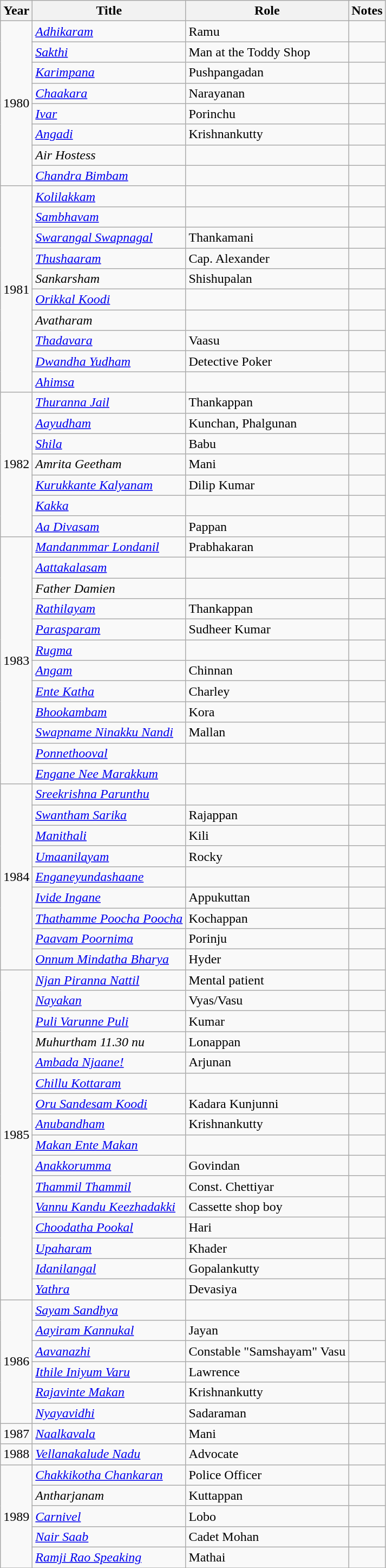<table class="wikitable sortable">
<tr>
<th>Year</th>
<th>Title</th>
<th>Role</th>
<th class="unsortable">Notes</th>
</tr>
<tr>
<td rowspan=8>1980</td>
<td><em><a href='#'>Adhikaram</a></em></td>
<td>Ramu</td>
<td></td>
</tr>
<tr>
<td><em><a href='#'>Sakthi</a></em></td>
<td>Man at the Toddy Shop</td>
<td></td>
</tr>
<tr>
<td><em><a href='#'>Karimpana</a></em></td>
<td>Pushpangadan</td>
<td></td>
</tr>
<tr>
<td><em><a href='#'>Chaakara</a></em></td>
<td>Narayanan</td>
<td></td>
</tr>
<tr>
<td><em><a href='#'>Ivar</a></em></td>
<td>Porinchu</td>
<td></td>
</tr>
<tr>
<td><em><a href='#'>Angadi</a></em></td>
<td>Krishnankutty</td>
<td></td>
</tr>
<tr>
<td><em>Air Hostess</em></td>
<td></td>
<td></td>
</tr>
<tr>
<td><em><a href='#'>Chandra Bimbam</a></em></td>
<td></td>
<td></td>
</tr>
<tr>
<td rowspan=10>1981</td>
<td><em><a href='#'>Kolilakkam</a></em></td>
<td></td>
<td></td>
</tr>
<tr>
<td><em><a href='#'>Sambhavam</a></em></td>
<td></td>
<td></td>
</tr>
<tr>
<td><em><a href='#'>Swarangal Swapnagal</a></em></td>
<td>Thankamani</td>
<td></td>
</tr>
<tr>
<td><em><a href='#'>Thushaaram</a></em></td>
<td>Cap. Alexander</td>
<td></td>
</tr>
<tr>
<td><em>Sankarsham</em></td>
<td>Shishupalan</td>
<td></td>
</tr>
<tr>
<td><em><a href='#'>Orikkal Koodi</a></em></td>
<td></td>
<td></td>
</tr>
<tr>
<td><em>Avatharam</em></td>
<td></td>
<td></td>
</tr>
<tr>
<td><em><a href='#'>Thadavara</a></em></td>
<td>Vaasu</td>
<td></td>
</tr>
<tr>
<td><em><a href='#'>Dwandha Yudham</a></em></td>
<td>Detective Poker</td>
<td></td>
</tr>
<tr>
<td><em><a href='#'>Ahimsa</a></em></td>
<td></td>
<td></td>
</tr>
<tr>
<td rowspan=7>1982</td>
<td><em><a href='#'>Thuranna Jail</a></em></td>
<td>Thankappan</td>
<td></td>
</tr>
<tr>
<td><em><a href='#'>Aayudham</a></em></td>
<td>Kunchan, Phalgunan</td>
<td></td>
</tr>
<tr>
<td><em><a href='#'>Shila</a></em></td>
<td>Babu</td>
<td></td>
</tr>
<tr>
<td><em>Amrita Geetham</em></td>
<td>Mani</td>
<td></td>
</tr>
<tr>
<td><em><a href='#'>Kurukkante Kalyanam</a></em></td>
<td>Dilip Kumar</td>
<td></td>
</tr>
<tr>
<td><em><a href='#'>Kakka</a></em></td>
<td></td>
<td></td>
</tr>
<tr>
<td><em><a href='#'>Aa Divasam</a></em></td>
<td>Pappan</td>
<td></td>
</tr>
<tr>
<td rowspan=12>1983</td>
<td><em><a href='#'>Mandanmmar Londanil</a></em></td>
<td>Prabhakaran</td>
<td></td>
</tr>
<tr>
<td><em><a href='#'>Aattakalasam</a></em></td>
<td></td>
<td></td>
</tr>
<tr>
<td><em>Father Damien</em></td>
<td></td>
<td></td>
</tr>
<tr>
<td><em><a href='#'>Rathilayam</a></em></td>
<td>Thankappan</td>
<td></td>
</tr>
<tr>
<td><em><a href='#'>Parasparam</a></em></td>
<td>Sudheer Kumar</td>
<td></td>
</tr>
<tr>
<td><em><a href='#'>Rugma</a></em></td>
<td></td>
<td></td>
</tr>
<tr>
<td><em><a href='#'>Angam</a></em></td>
<td>Chinnan</td>
<td></td>
</tr>
<tr>
<td><em><a href='#'>Ente Katha</a></em></td>
<td>Charley</td>
<td></td>
</tr>
<tr>
<td><em><a href='#'>Bhookambam</a></em></td>
<td>Kora</td>
<td></td>
</tr>
<tr>
<td><em><a href='#'>Swapname Ninakku Nandi</a></em></td>
<td>Mallan</td>
<td></td>
</tr>
<tr>
<td><em><a href='#'>Ponnethooval</a></em></td>
<td></td>
<td></td>
</tr>
<tr>
<td><em><a href='#'>Engane Nee Marakkum</a></em></td>
<td></td>
<td></td>
</tr>
<tr>
<td rowspan=9>1984</td>
<td><em><a href='#'>Sreekrishna Parunthu</a></em></td>
<td></td>
<td></td>
</tr>
<tr>
<td><em><a href='#'>Swantham Sarika</a></em></td>
<td>Rajappan</td>
<td></td>
</tr>
<tr>
<td><em><a href='#'>Manithali</a></em></td>
<td>Kili</td>
<td></td>
</tr>
<tr>
<td><em><a href='#'>Umaanilayam</a></em></td>
<td>Rocky</td>
<td></td>
</tr>
<tr>
<td><em><a href='#'>Enganeyundashaane</a></em></td>
<td></td>
<td></td>
</tr>
<tr>
<td><em><a href='#'>Ivide Ingane</a></em></td>
<td>Appukuttan</td>
<td></td>
</tr>
<tr>
<td><em><a href='#'>Thathamme Poocha Poocha</a></em></td>
<td>Kochappan</td>
<td></td>
</tr>
<tr>
<td><em><a href='#'>Paavam Poornima</a></em></td>
<td>Porinju</td>
<td></td>
</tr>
<tr>
<td><em><a href='#'>Onnum Mindatha Bharya</a></em></td>
<td>Hyder</td>
<td></td>
</tr>
<tr>
<td rowspan=16>1985</td>
<td><em><a href='#'>Njan Piranna Nattil</a></em></td>
<td>Mental patient</td>
<td></td>
</tr>
<tr>
<td><em><a href='#'>Nayakan</a></em></td>
<td>Vyas/Vasu</td>
<td></td>
</tr>
<tr>
<td><em><a href='#'>Puli Varunne Puli</a></em></td>
<td>Kumar</td>
<td></td>
</tr>
<tr>
<td><em>Muhurtham 11.30 nu</em></td>
<td>Lonappan</td>
<td></td>
</tr>
<tr>
<td><em><a href='#'>Ambada Njaane!</a></em></td>
<td>Arjunan</td>
<td></td>
</tr>
<tr>
<td><em><a href='#'>Chillu Kottaram</a></em></td>
<td></td>
<td></td>
</tr>
<tr>
<td><em><a href='#'>Oru Sandesam Koodi</a></em></td>
<td>Kadara Kunjunni</td>
<td></td>
</tr>
<tr>
<td><em><a href='#'>Anubandham</a></em></td>
<td>Krishnankutty</td>
<td></td>
</tr>
<tr>
<td><em><a href='#'>Makan Ente Makan</a></em></td>
<td></td>
<td></td>
</tr>
<tr>
<td><em><a href='#'>Anakkorumma</a></em></td>
<td>Govindan</td>
<td></td>
</tr>
<tr>
<td><em><a href='#'>Thammil Thammil</a></em></td>
<td>Const. Chettiyar</td>
<td></td>
</tr>
<tr>
<td><em><a href='#'>Vannu Kandu Keezhadakki</a></em></td>
<td>Cassette shop boy</td>
<td></td>
</tr>
<tr>
<td><em><a href='#'>Choodatha Pookal</a></em></td>
<td>Hari</td>
<td></td>
</tr>
<tr>
<td><em><a href='#'>Upaharam</a></em></td>
<td>Khader</td>
<td></td>
</tr>
<tr>
<td><em><a href='#'>Idanilangal</a></em></td>
<td>Gopalankutty</td>
<td></td>
</tr>
<tr>
<td><em><a href='#'>Yathra</a></em></td>
<td>Devasiya</td>
<td></td>
</tr>
<tr>
<td rowspan=6>1986</td>
<td><em><a href='#'>Sayam Sandhya</a></em></td>
<td></td>
<td></td>
</tr>
<tr>
<td><em><a href='#'>Aayiram Kannukal</a></em></td>
<td>Jayan</td>
<td></td>
</tr>
<tr>
<td><em><a href='#'>Aavanazhi</a></em></td>
<td>Constable "Samshayam" Vasu</td>
<td></td>
</tr>
<tr>
<td><em><a href='#'>Ithile Iniyum Varu</a></em></td>
<td>Lawrence</td>
<td></td>
</tr>
<tr>
<td><em><a href='#'>Rajavinte Makan</a></em></td>
<td>Krishnankutty</td>
<td></td>
</tr>
<tr>
<td><em><a href='#'>Nyayavidhi</a></em></td>
<td>Sadaraman</td>
<td></td>
</tr>
<tr>
<td>1987</td>
<td><em><a href='#'>Naalkavala</a></em></td>
<td>Mani</td>
<td></td>
</tr>
<tr>
<td>1988</td>
<td><em><a href='#'>Vellanakalude Nadu</a></em></td>
<td>Advocate</td>
<td></td>
</tr>
<tr>
<td rowspan=5>1989</td>
<td><em><a href='#'>Chakkikotha Chankaran</a></em></td>
<td>Police Officer</td>
<td></td>
</tr>
<tr>
<td><em>Antharjanam</em></td>
<td>Kuttappan</td>
<td></td>
</tr>
<tr>
<td><em><a href='#'>Carnivel</a></em></td>
<td>Lobo</td>
<td></td>
</tr>
<tr>
<td><em><a href='#'>Nair Saab</a></em></td>
<td>Cadet Mohan</td>
<td></td>
</tr>
<tr>
<td><em><a href='#'>Ramji Rao Speaking</a></em></td>
<td>Mathai</td>
<td></td>
</tr>
<tr>
</tr>
</table>
